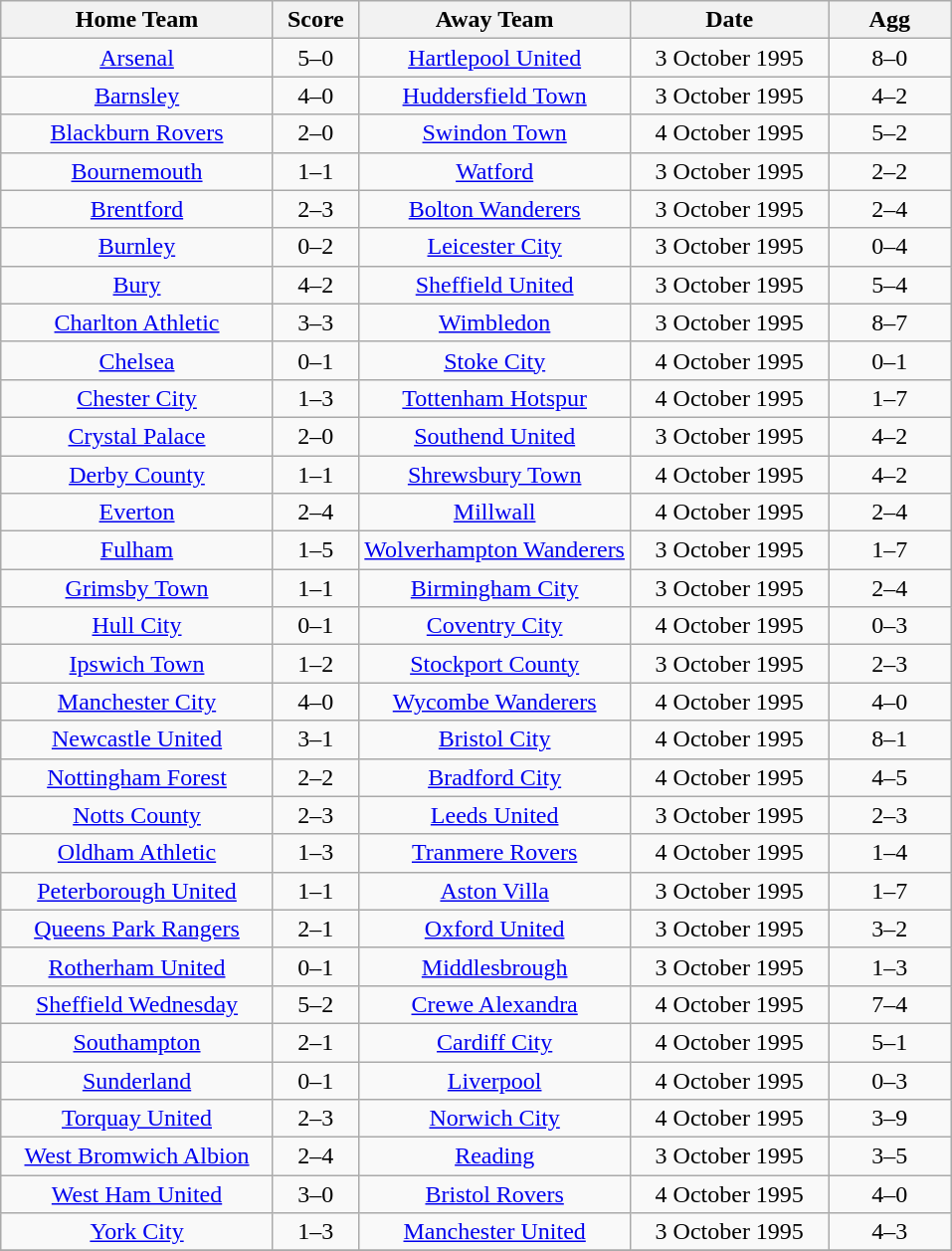<table class="wikitable" style="text-align:center;">
<tr>
<th width=175>Home Team</th>
<th width=50>Score</th>
<th width=175>Away Team</th>
<th width= 125>Date</th>
<th width= 75>Agg</th>
</tr>
<tr>
<td><a href='#'>Arsenal</a></td>
<td>5–0</td>
<td><a href='#'>Hartlepool United</a></td>
<td>3 October 1995</td>
<td>8–0</td>
</tr>
<tr>
<td><a href='#'>Barnsley</a></td>
<td>4–0</td>
<td><a href='#'>Huddersfield Town</a></td>
<td>3 October 1995</td>
<td>4–2</td>
</tr>
<tr>
<td><a href='#'>Blackburn Rovers</a></td>
<td>2–0</td>
<td><a href='#'>Swindon Town</a></td>
<td>4 October 1995</td>
<td>5–2</td>
</tr>
<tr>
<td><a href='#'>Bournemouth</a></td>
<td>1–1</td>
<td><a href='#'>Watford</a></td>
<td>3 October 1995</td>
<td>2–2</td>
</tr>
<tr>
<td><a href='#'>Brentford</a></td>
<td>2–3</td>
<td><a href='#'>Bolton Wanderers</a></td>
<td>3 October 1995</td>
<td>2–4</td>
</tr>
<tr>
<td><a href='#'>Burnley</a></td>
<td>0–2</td>
<td><a href='#'>Leicester City</a></td>
<td>3 October 1995</td>
<td>0–4</td>
</tr>
<tr>
<td><a href='#'>Bury</a></td>
<td>4–2</td>
<td><a href='#'>Sheffield United</a></td>
<td>3 October 1995</td>
<td>5–4</td>
</tr>
<tr>
<td><a href='#'>Charlton Athletic</a></td>
<td>3–3</td>
<td><a href='#'>Wimbledon</a></td>
<td>3 October 1995</td>
<td>8–7</td>
</tr>
<tr>
<td><a href='#'>Chelsea</a></td>
<td>0–1</td>
<td><a href='#'>Stoke City</a></td>
<td>4 October 1995</td>
<td>0–1</td>
</tr>
<tr>
<td><a href='#'>Chester City</a></td>
<td>1–3</td>
<td><a href='#'>Tottenham Hotspur</a></td>
<td>4 October 1995</td>
<td>1–7</td>
</tr>
<tr>
<td><a href='#'>Crystal Palace</a></td>
<td>2–0</td>
<td><a href='#'>Southend United</a></td>
<td>3 October 1995</td>
<td>4–2</td>
</tr>
<tr>
<td><a href='#'>Derby County</a></td>
<td>1–1</td>
<td><a href='#'>Shrewsbury Town</a></td>
<td>4 October 1995</td>
<td>4–2</td>
</tr>
<tr>
<td><a href='#'>Everton</a></td>
<td>2–4</td>
<td><a href='#'>Millwall</a></td>
<td>4 October 1995</td>
<td>2–4</td>
</tr>
<tr>
<td><a href='#'>Fulham</a></td>
<td>1–5</td>
<td><a href='#'>Wolverhampton Wanderers</a></td>
<td>3 October 1995</td>
<td>1–7</td>
</tr>
<tr>
<td><a href='#'>Grimsby Town</a></td>
<td>1–1</td>
<td><a href='#'>Birmingham City</a></td>
<td>3 October 1995</td>
<td>2–4</td>
</tr>
<tr>
<td><a href='#'>Hull City</a></td>
<td>0–1</td>
<td><a href='#'>Coventry City</a></td>
<td>4 October 1995</td>
<td>0–3</td>
</tr>
<tr>
<td><a href='#'>Ipswich Town</a></td>
<td>1–2</td>
<td><a href='#'>Stockport County</a></td>
<td>3 October 1995</td>
<td>2–3</td>
</tr>
<tr>
<td><a href='#'>Manchester City</a></td>
<td>4–0</td>
<td><a href='#'>Wycombe Wanderers</a></td>
<td>4 October 1995</td>
<td>4–0</td>
</tr>
<tr>
<td><a href='#'>Newcastle United</a></td>
<td>3–1</td>
<td><a href='#'>Bristol City</a></td>
<td>4 October 1995</td>
<td>8–1</td>
</tr>
<tr>
<td><a href='#'>Nottingham Forest</a></td>
<td>2–2</td>
<td><a href='#'>Bradford City</a></td>
<td>4 October 1995</td>
<td>4–5</td>
</tr>
<tr>
<td><a href='#'>Notts County</a></td>
<td>2–3</td>
<td><a href='#'>Leeds United</a></td>
<td>3 October 1995</td>
<td>2–3</td>
</tr>
<tr>
<td><a href='#'>Oldham Athletic</a></td>
<td>1–3</td>
<td><a href='#'>Tranmere Rovers</a></td>
<td>4 October 1995</td>
<td>1–4</td>
</tr>
<tr>
<td><a href='#'>Peterborough United</a></td>
<td>1–1</td>
<td><a href='#'>Aston Villa</a></td>
<td>3 October 1995</td>
<td>1–7</td>
</tr>
<tr>
<td><a href='#'>Queens Park Rangers</a></td>
<td>2–1</td>
<td><a href='#'>Oxford United</a></td>
<td>3 October 1995</td>
<td>3–2</td>
</tr>
<tr>
<td><a href='#'>Rotherham United</a></td>
<td>0–1</td>
<td><a href='#'>Middlesbrough</a></td>
<td>3 October 1995</td>
<td>1–3</td>
</tr>
<tr>
<td><a href='#'>Sheffield Wednesday</a></td>
<td>5–2</td>
<td><a href='#'>Crewe Alexandra</a></td>
<td>4 October 1995</td>
<td>7–4</td>
</tr>
<tr>
<td><a href='#'>Southampton</a></td>
<td>2–1</td>
<td><a href='#'>Cardiff City</a></td>
<td>4 October 1995</td>
<td>5–1</td>
</tr>
<tr>
<td><a href='#'>Sunderland</a></td>
<td>0–1</td>
<td><a href='#'>Liverpool</a></td>
<td>4 October 1995</td>
<td>0–3</td>
</tr>
<tr>
<td><a href='#'>Torquay United</a></td>
<td>2–3</td>
<td><a href='#'>Norwich City</a></td>
<td>4 October 1995</td>
<td>3–9</td>
</tr>
<tr>
<td><a href='#'>West Bromwich Albion</a></td>
<td>2–4</td>
<td><a href='#'>Reading</a></td>
<td>3 October 1995</td>
<td>3–5</td>
</tr>
<tr>
<td><a href='#'>West Ham United</a></td>
<td>3–0</td>
<td><a href='#'>Bristol Rovers</a></td>
<td>4 October 1995</td>
<td>4–0</td>
</tr>
<tr>
<td><a href='#'>York City</a></td>
<td>1–3</td>
<td><a href='#'>Manchester United</a></td>
<td>3 October 1995</td>
<td>4–3</td>
</tr>
<tr>
</tr>
</table>
